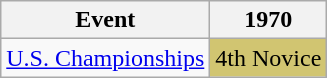<table class="wikitable" style="text-align:center">
<tr>
<th>Event</th>
<th>1970</th>
</tr>
<tr>
<td align=left><a href='#'>U.S. Championships</a></td>
<td bgcolor=d1c571>4th Novice</td>
</tr>
</table>
